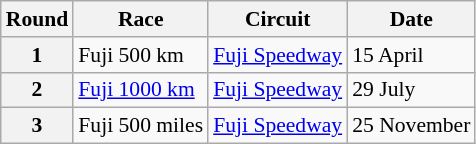<table class="wikitable" style="font-size: 90%;">
<tr>
<th>Round</th>
<th>Race</th>
<th>Circuit</th>
<th>Date</th>
</tr>
<tr>
<th>1</th>
<td>Fuji 500 km</td>
<td><a href='#'>Fuji Speedway</a></td>
<td>15 April</td>
</tr>
<tr>
<th>2</th>
<td><a href='#'>Fuji 1000&nbsp;km</a></td>
<td><a href='#'>Fuji Speedway</a></td>
<td>29 July</td>
</tr>
<tr>
<th>3</th>
<td>Fuji 500 miles</td>
<td><a href='#'>Fuji Speedway</a></td>
<td>25 November</td>
</tr>
</table>
